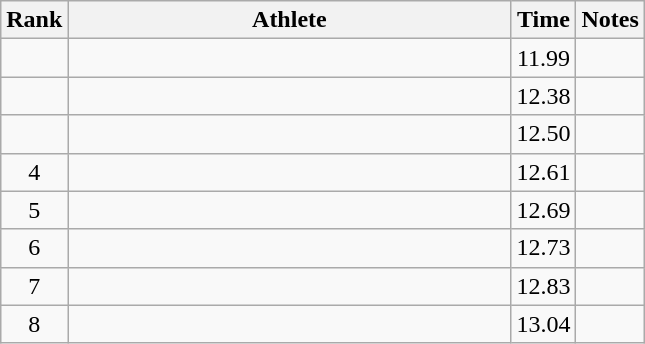<table class="wikitable" style="text-align:center">
<tr>
<th>Rank</th>
<th Style="width:18em">Athlete</th>
<th>Time</th>
<th>Notes</th>
</tr>
<tr>
<td></td>
<td style="text-align:left"></td>
<td>11.99</td>
<td></td>
</tr>
<tr>
<td></td>
<td style="text-align:left"></td>
<td>12.38</td>
<td></td>
</tr>
<tr>
<td></td>
<td style="text-align:left"></td>
<td>12.50</td>
<td></td>
</tr>
<tr>
<td>4</td>
<td style="text-align:left"></td>
<td>12.61</td>
<td></td>
</tr>
<tr>
<td>5</td>
<td style="text-align:left"></td>
<td>12.69</td>
<td></td>
</tr>
<tr>
<td>6</td>
<td style="text-align:left"></td>
<td>12.73</td>
<td></td>
</tr>
<tr>
<td>7</td>
<td style="text-align:left"></td>
<td>12.83</td>
<td></td>
</tr>
<tr>
<td>8</td>
<td style="text-align:left"></td>
<td>13.04</td>
<td></td>
</tr>
</table>
